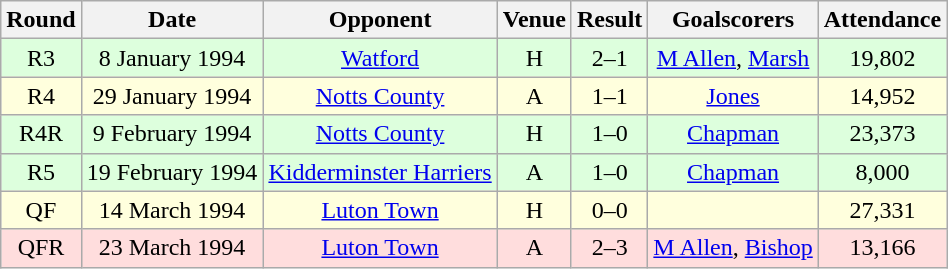<table class="wikitable" style="text-align:center">
<tr>
<th>Round</th>
<th>Date</th>
<th>Opponent</th>
<th>Venue</th>
<th>Result</th>
<th>Goalscorers</th>
<th>Attendance</th>
</tr>
<tr style="background-color: #ddffdd;">
<td>R3</td>
<td>8 January 1994</td>
<td><a href='#'>Watford</a></td>
<td>H</td>
<td>2–1</td>
<td><a href='#'>M Allen</a>, <a href='#'>Marsh</a></td>
<td>19,802</td>
</tr>
<tr style="background-color: #ffffdd;">
<td>R4</td>
<td>29 January 1994</td>
<td><a href='#'>Notts County</a></td>
<td>A</td>
<td>1–1</td>
<td><a href='#'>Jones</a></td>
<td>14,952</td>
</tr>
<tr style="background-color: #ddffdd;">
<td>R4R</td>
<td>9 February 1994</td>
<td><a href='#'>Notts County</a></td>
<td>H</td>
<td>1–0</td>
<td><a href='#'>Chapman</a></td>
<td>23,373</td>
</tr>
<tr style="background-color: #ddffdd;">
<td>R5</td>
<td>19 February 1994</td>
<td><a href='#'>Kidderminster Harriers</a></td>
<td>A</td>
<td>1–0</td>
<td><a href='#'>Chapman</a></td>
<td>8,000</td>
</tr>
<tr style="background-color: #ffffdd;">
<td>QF</td>
<td>14 March 1994</td>
<td><a href='#'>Luton Town</a></td>
<td>H</td>
<td>0–0</td>
<td></td>
<td>27,331</td>
</tr>
<tr style="background-color: #ffdddd;">
<td>QFR</td>
<td>23 March 1994</td>
<td><a href='#'>Luton Town</a></td>
<td>A</td>
<td>2–3</td>
<td><a href='#'>M Allen</a>, <a href='#'>Bishop</a></td>
<td>13,166</td>
</tr>
</table>
